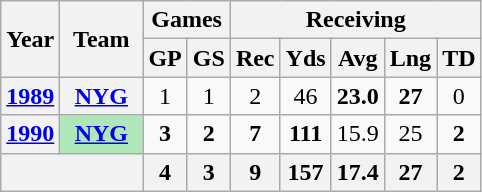<table class="wikitable" style="text-align:center">
<tr>
<th rowspan="2">Year</th>
<th rowspan="2">Team</th>
<th colspan="2">Games</th>
<th colspan="5">Receiving</th>
</tr>
<tr>
<th>GP</th>
<th>GS</th>
<th>Rec</th>
<th>Yds</th>
<th>Avg</th>
<th>Lng</th>
<th>TD</th>
</tr>
<tr>
<th><a href='#'>1989</a></th>
<th><a href='#'>NYG</a></th>
<td>1</td>
<td>1</td>
<td>2</td>
<td>46</td>
<td><strong>23.0</strong></td>
<td><strong>27</strong></td>
<td>0</td>
</tr>
<tr>
<th><a href='#'>1990</a></th>
<th style="background:#afe6ba; width:3em;"><a href='#'>NYG</a></th>
<td><strong>3</strong></td>
<td><strong>2</strong></td>
<td><strong>7</strong></td>
<td><strong>111</strong></td>
<td>15.9</td>
<td>25</td>
<td><strong>2</strong></td>
</tr>
<tr>
<th colspan="2"></th>
<th>4</th>
<th>3</th>
<th>9</th>
<th>157</th>
<th>17.4</th>
<th>27</th>
<th>2</th>
</tr>
</table>
